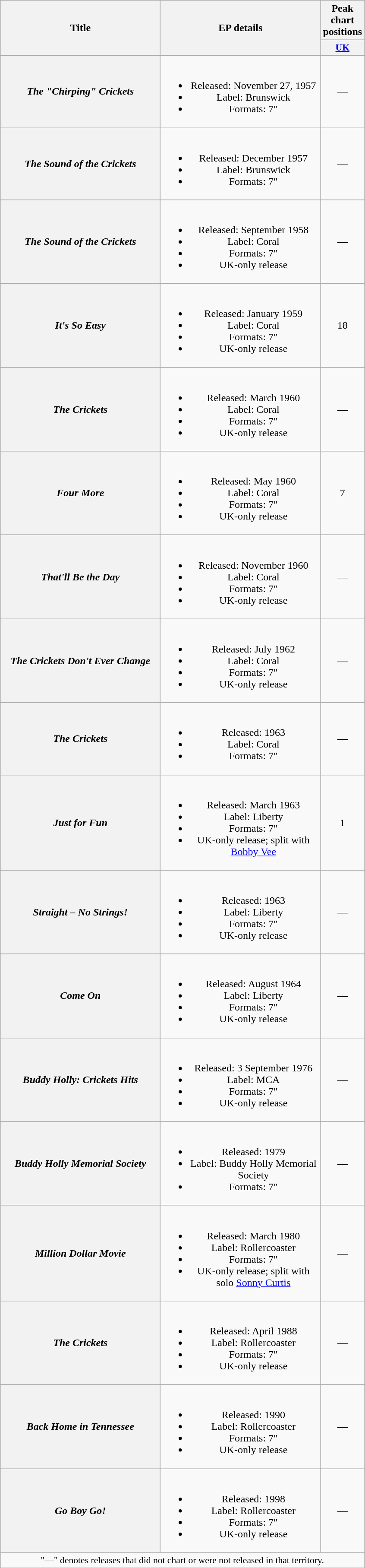<table class="wikitable plainrowheaders" style="text-align:center;">
<tr>
<th rowspan="2" scope="col" style="width:15em;">Title</th>
<th rowspan="2" scope="col" style="width:15em;">EP details</th>
<th>Peak chart positions</th>
</tr>
<tr>
<th scope="col" style="width:2em;font-size:90%;"><a href='#'>UK</a><br></th>
</tr>
<tr>
<th scope="row"><em>The "Chirping" Crickets</em></th>
<td><br><ul><li>Released: November 27, 1957</li><li>Label: Brunswick</li><li>Formats: 7"</li></ul></td>
<td>—</td>
</tr>
<tr>
<th scope="row"><em>The Sound of the Crickets</em></th>
<td><br><ul><li>Released: December 1957</li><li>Label: Brunswick</li><li>Formats: 7"</li></ul></td>
<td>—</td>
</tr>
<tr>
<th scope="row"><em>The Sound of the Crickets</em></th>
<td><br><ul><li>Released: September 1958</li><li>Label: Coral</li><li>Formats: 7"</li><li>UK-only release</li></ul></td>
<td>—</td>
</tr>
<tr>
<th scope="row"><em>It's So Easy</em></th>
<td><br><ul><li>Released: January 1959</li><li>Label: Coral</li><li>Formats: 7"</li><li>UK-only release</li></ul></td>
<td>18</td>
</tr>
<tr>
<th scope="row"><em>The Crickets</em></th>
<td><br><ul><li>Released: March 1960</li><li>Label: Coral</li><li>Formats: 7"</li><li>UK-only release</li></ul></td>
<td>—</td>
</tr>
<tr>
<th scope="row"><em>Four More</em></th>
<td><br><ul><li>Released: May 1960</li><li>Label: Coral</li><li>Formats: 7"</li><li>UK-only release</li></ul></td>
<td>7</td>
</tr>
<tr>
<th scope="row"><em>That'll Be the Day</em></th>
<td><br><ul><li>Released: November 1960</li><li>Label: Coral</li><li>Formats: 7"</li><li>UK-only release</li></ul></td>
<td>—</td>
</tr>
<tr>
<th scope="row"><em>The Crickets Don't Ever Change</em></th>
<td><br><ul><li>Released: July 1962</li><li>Label: Coral</li><li>Formats: 7"</li><li>UK-only release</li></ul></td>
<td>—</td>
</tr>
<tr>
<th scope="row"><em>The Crickets</em></th>
<td><br><ul><li>Released: 1963</li><li>Label: Coral</li><li>Formats: 7"</li></ul></td>
<td>—</td>
</tr>
<tr>
<th scope="row"><em>Just for Fun</em></th>
<td><br><ul><li>Released: March 1963</li><li>Label: Liberty</li><li>Formats: 7"</li><li>UK-only release; split with <a href='#'>Bobby Vee</a></li></ul></td>
<td>1</td>
</tr>
<tr>
<th scope="row"><em>Straight – No Strings!</em></th>
<td><br><ul><li>Released: 1963</li><li>Label: Liberty</li><li>Formats: 7"</li><li>UK-only release</li></ul></td>
<td>—</td>
</tr>
<tr>
<th scope="row"><em>Come On</em></th>
<td><br><ul><li>Released: August 1964</li><li>Label: Liberty</li><li>Formats: 7"</li><li>UK-only release</li></ul></td>
<td>—</td>
</tr>
<tr>
<th scope="row"><em>Buddy Holly: Crickets Hits</em></th>
<td><br><ul><li>Released: 3 September 1976</li><li>Label: MCA</li><li>Formats: 7"</li><li>UK-only release</li></ul></td>
<td>—</td>
</tr>
<tr>
<th scope="row"><em>Buddy Holly Memorial Society</em></th>
<td><br><ul><li>Released: 1979</li><li>Label: Buddy Holly Memorial Society</li><li>Formats: 7"</li></ul></td>
<td>—</td>
</tr>
<tr>
<th scope="row"><em>Million Dollar Movie</em></th>
<td><br><ul><li>Released: March 1980</li><li>Label: Rollercoaster</li><li>Formats: 7"</li><li>UK-only release; split with solo <a href='#'>Sonny Curtis</a></li></ul></td>
<td>—</td>
</tr>
<tr>
<th scope="row"><em>The Crickets</em></th>
<td><br><ul><li>Released: April 1988</li><li>Label: Rollercoaster</li><li>Formats: 7"</li><li>UK-only release</li></ul></td>
<td>—</td>
</tr>
<tr>
<th scope="row"><em>Back Home in Tennessee</em></th>
<td><br><ul><li>Released: 1990</li><li>Label: Rollercoaster</li><li>Formats: 7"</li><li>UK-only release</li></ul></td>
<td>—</td>
</tr>
<tr>
<th scope="row"><em>Go Boy Go!</em></th>
<td><br><ul><li>Released: 1998</li><li>Label: Rollercoaster</li><li>Formats: 7"</li><li>UK-only release</li></ul></td>
<td>—</td>
</tr>
<tr>
<td colspan="3" style="font-size:90%">"—" denotes releases that did not chart or were not released in that territory.</td>
</tr>
</table>
